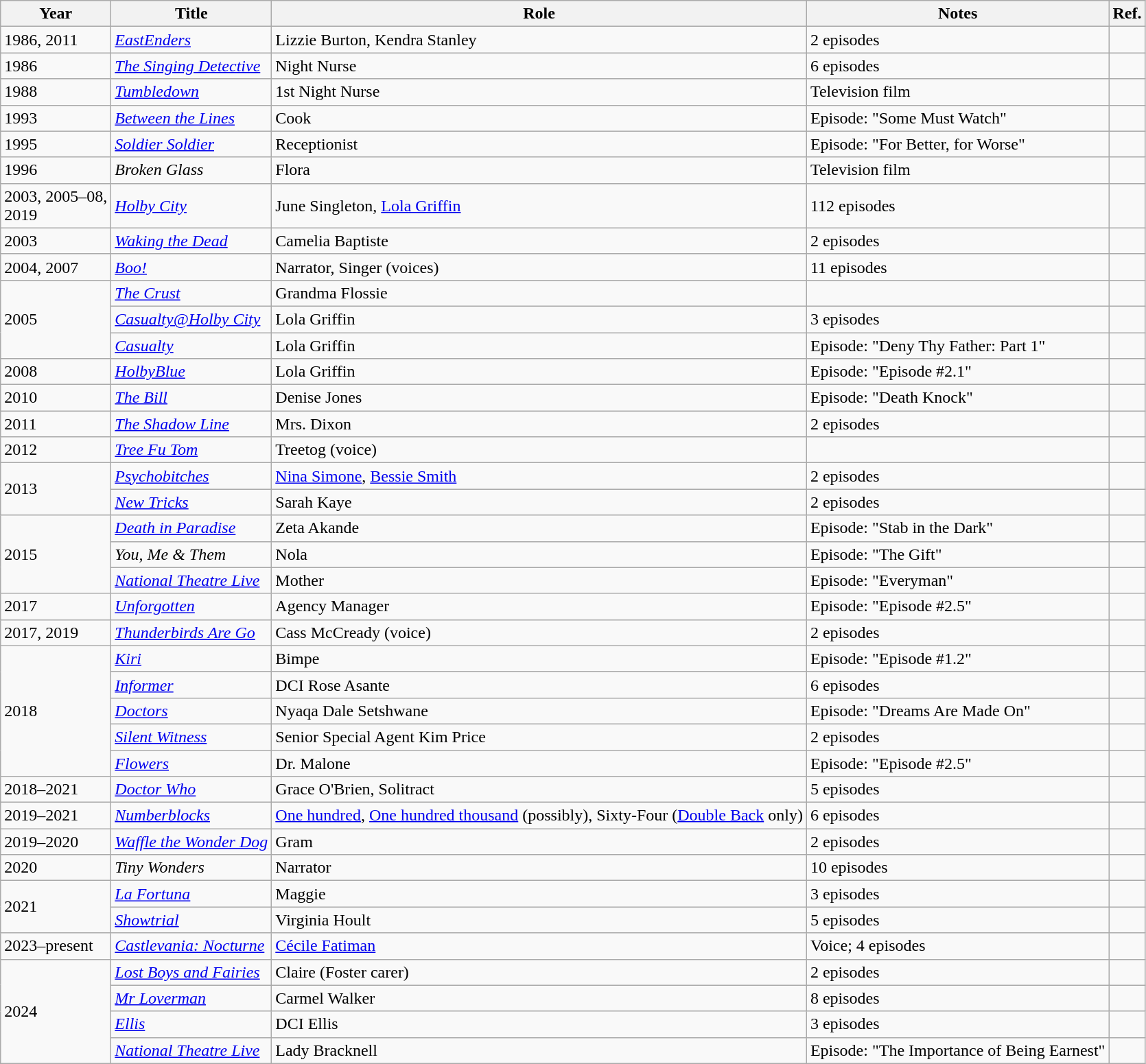<table class="wikitable sortable">
<tr>
<th>Year</th>
<th>Title</th>
<th>Role</th>
<th>Notes</th>
<th>Ref.</th>
</tr>
<tr>
<td>1986, 2011</td>
<td><em><a href='#'>EastEnders</a></em></td>
<td>Lizzie Burton, Kendra Stanley</td>
<td>2 episodes</td>
<td></td>
</tr>
<tr>
<td>1986</td>
<td><em><a href='#'>The Singing Detective</a></em></td>
<td>Night Nurse</td>
<td>6 episodes</td>
<td></td>
</tr>
<tr>
<td>1988</td>
<td><em><a href='#'>Tumbledown</a></em></td>
<td>1st Night Nurse</td>
<td>Television film</td>
<td></td>
</tr>
<tr>
<td>1993</td>
<td><em><a href='#'>Between the Lines</a></em></td>
<td>Cook</td>
<td>Episode: "Some Must Watch"</td>
<td></td>
</tr>
<tr>
<td>1995</td>
<td><em><a href='#'>Soldier Soldier</a></em></td>
<td>Receptionist</td>
<td>Episode: "For Better, for Worse"</td>
<td></td>
</tr>
<tr>
<td>1996</td>
<td><em>Broken Glass</em></td>
<td>Flora</td>
<td>Television film</td>
<td></td>
</tr>
<tr>
<td>2003, 2005–08,<br>2019</td>
<td><em><a href='#'>Holby City</a></em></td>
<td>June Singleton, <a href='#'>Lola Griffin</a></td>
<td>112 episodes</td>
<td></td>
</tr>
<tr>
<td>2003</td>
<td><em><a href='#'>Waking the Dead</a></em></td>
<td>Camelia Baptiste</td>
<td>2 episodes</td>
<td></td>
</tr>
<tr>
<td>2004, 2007</td>
<td><em><a href='#'>Boo!</a></em></td>
<td>Narrator, Singer (voices)</td>
<td>11 episodes</td>
<td></td>
</tr>
<tr>
<td rowspan="3">2005</td>
<td><em><a href='#'>The Crust</a></em></td>
<td>Grandma Flossie</td>
<td></td>
<td></td>
</tr>
<tr>
<td><em><a href='#'>Casualty@Holby City</a></em></td>
<td>Lola Griffin</td>
<td>3 episodes</td>
<td></td>
</tr>
<tr>
<td><em><a href='#'>Casualty</a></em></td>
<td>Lola Griffin</td>
<td>Episode: "Deny Thy Father: Part 1"</td>
<td></td>
</tr>
<tr>
<td>2008</td>
<td><em><a href='#'>HolbyBlue</a></em></td>
<td>Lola Griffin</td>
<td>Episode: "Episode #2.1"</td>
<td></td>
</tr>
<tr>
<td>2010</td>
<td><em><a href='#'>The Bill</a></em></td>
<td>Denise Jones</td>
<td>Episode: "Death Knock"</td>
<td></td>
</tr>
<tr>
<td>2011</td>
<td><em><a href='#'>The Shadow Line</a></em></td>
<td>Mrs. Dixon</td>
<td>2 episodes</td>
<td></td>
</tr>
<tr>
<td>2012</td>
<td><em><a href='#'>Tree Fu Tom</a></em></td>
<td>Treetog (voice)</td>
<td></td>
<td></td>
</tr>
<tr>
<td rowspan="2">2013</td>
<td><em><a href='#'>Psychobitches</a></em></td>
<td><a href='#'>Nina Simone</a>, <a href='#'>Bessie Smith</a></td>
<td>2 episodes</td>
<td></td>
</tr>
<tr>
<td><em><a href='#'>New Tricks</a></em></td>
<td>Sarah Kaye</td>
<td>2 episodes</td>
<td></td>
</tr>
<tr>
<td rowspan="3">2015</td>
<td><em><a href='#'>Death in Paradise</a></em></td>
<td>Zeta Akande</td>
<td>Episode: "Stab in the Dark"</td>
<td></td>
</tr>
<tr>
<td><em>You, Me & Them</em></td>
<td>Nola</td>
<td>Episode: "The Gift"</td>
<td></td>
</tr>
<tr>
<td><em><a href='#'>National Theatre Live</a></em></td>
<td>Mother</td>
<td>Episode: "Everyman"</td>
<td></td>
</tr>
<tr>
<td>2017</td>
<td><em><a href='#'>Unforgotten</a></em></td>
<td>Agency Manager</td>
<td>Episode: "Episode #2.5"</td>
<td></td>
</tr>
<tr>
<td>2017, 2019</td>
<td><em><a href='#'>Thunderbirds Are Go</a></em></td>
<td>Cass McCready (voice)</td>
<td>2 episodes</td>
<td></td>
</tr>
<tr>
<td rowspan="5">2018</td>
<td><em><a href='#'>Kiri</a></em></td>
<td>Bimpe</td>
<td>Episode: "Episode #1.2"</td>
<td></td>
</tr>
<tr>
<td><em><a href='#'>Informer</a></em></td>
<td>DCI Rose Asante</td>
<td>6 episodes</td>
<td></td>
</tr>
<tr>
<td><em><a href='#'>Doctors</a></em></td>
<td>Nyaqa Dale Setshwane</td>
<td>Episode: "Dreams Are Made On"</td>
<td></td>
</tr>
<tr>
<td><em><a href='#'>Silent Witness</a></em></td>
<td>Senior Special Agent Kim Price</td>
<td>2 episodes</td>
<td></td>
</tr>
<tr>
<td><em><a href='#'>Flowers</a></em></td>
<td>Dr. Malone</td>
<td>Episode: "Episode #2.5"</td>
<td></td>
</tr>
<tr>
<td>2018–2021</td>
<td><em><a href='#'>Doctor Who</a></em></td>
<td>Grace O'Brien, Solitract</td>
<td>5 episodes</td>
<td></td>
</tr>
<tr>
<td>2019–2021</td>
<td><em><a href='#'>Numberblocks</a></em></td>
<td><a href='#'>One hundred</a>, <a href='#'>One hundred thousand</a> (possibly), Sixty-Four (<a href='#'>Double Back</a> only)</td>
<td>6 episodes</td>
<td></td>
</tr>
<tr>
<td>2019–2020</td>
<td><em><a href='#'>Waffle the Wonder Dog</a></em></td>
<td>Gram</td>
<td>2 episodes</td>
<td></td>
</tr>
<tr>
<td>2020</td>
<td><em>Tiny Wonders</em></td>
<td>Narrator</td>
<td>10 episodes</td>
<td></td>
</tr>
<tr>
<td rowspan="2">2021</td>
<td><em><a href='#'>La Fortuna</a></em></td>
<td>Maggie</td>
<td>3 episodes</td>
<td></td>
</tr>
<tr>
<td><em><a href='#'>Showtrial</a></em></td>
<td>Virginia Hoult</td>
<td>5 episodes</td>
<td></td>
</tr>
<tr>
<td>2023–present</td>
<td><em><a href='#'>Castlevania: Nocturne</a></em></td>
<td><a href='#'>Cécile Fatiman</a></td>
<td>Voice; 4 episodes</td>
<td></td>
</tr>
<tr>
<td rowspan="4">2024</td>
<td><em><a href='#'>Lost Boys and Fairies</a></em></td>
<td>Claire (Foster carer)</td>
<td>2 episodes</td>
<td></td>
</tr>
<tr>
<td><em><a href='#'>Mr Loverman</a></em></td>
<td>Carmel Walker</td>
<td>8 episodes</td>
<td></td>
</tr>
<tr>
<td><em><a href='#'>Ellis</a></em></td>
<td>DCI Ellis</td>
<td>3 episodes</td>
<td></td>
</tr>
<tr>
<td><em><a href='#'>National Theatre Live</a></em></td>
<td>Lady Bracknell</td>
<td>Episode: "The Importance of Being Earnest"</td>
<td></td>
</tr>
</table>
